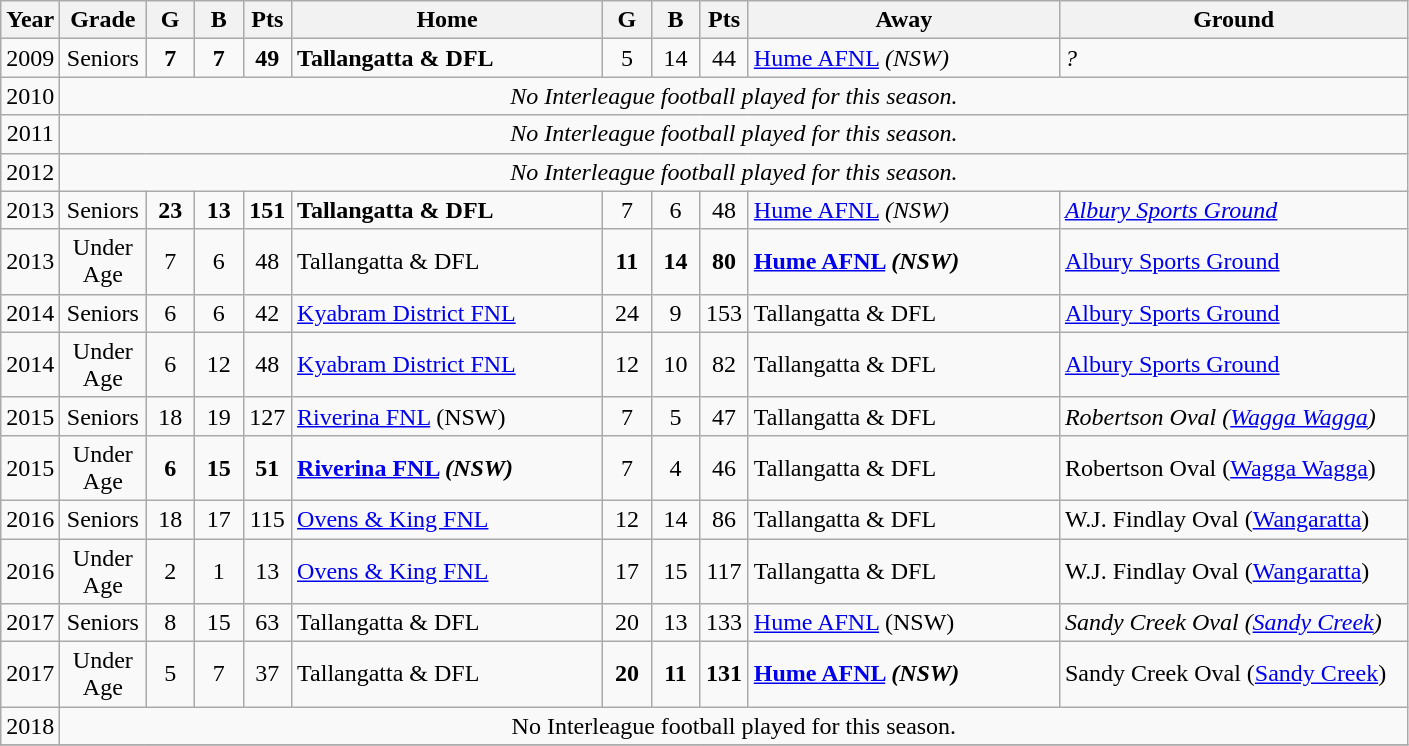<table class="wikitable">
<tr>
<th width="20">Year </th>
<th width="50">Grade </th>
<th width="25">G</th>
<th width="25">B</th>
<th width="25">Pts</th>
<th width="200">Home</th>
<th width="25">G</th>
<th width="25">B</th>
<th width="25">Pts</th>
<th width="200">Away</th>
<th width="225">Ground</th>
</tr>
<tr>
<td align="center">2009</td>
<td align="center">Seniors</td>
<td align="center"><strong>7</strong></td>
<td align="center"><strong>7</strong></td>
<td align="center"><strong>49</strong></td>
<td><strong>Tallangatta & DFL</strong></td>
<td align="center">5</td>
<td align="center">14</td>
<td align="center">44</td>
<td><a href='#'>Hume AFNL</a> <em>(NSW)</em></td>
<td><em>?</em></td>
</tr>
<tr>
<td align="center">2010</td>
<td colspan="10" align="center"><em>No Interleague football played for this season.</em></td>
</tr>
<tr>
<td align="center">2011</td>
<td colspan="10" align="center"><em>No Interleague football played for this season.</em></td>
</tr>
<tr>
<td align="center">2012</td>
<td colspan="10" align="center"><em>No Interleague football played for this season.</em></td>
</tr>
<tr>
<td align="center">2013</td>
<td align="center">Seniors</td>
<td align="center"><strong>23</strong></td>
<td align="center"><strong>13</strong></td>
<td align="center"><strong>151</strong></td>
<td><strong>Tallangatta & DFL</strong></td>
<td align="center">7</td>
<td align="center">6</td>
<td align="center">48</td>
<td><a href='#'>Hume AFNL</a> <em>(NSW)</em></td>
<td><em><a href='#'>Albury Sports Ground</a></em></td>
</tr>
<tr>
<td align="center">2013</td>
<td align="center">Under Age</td>
<td align="center">7</td>
<td align="center">6</td>
<td align="center">48</td>
<td>Tallangatta & DFL</td>
<td align="center"><strong>11</strong></td>
<td align="center"><strong>14</strong></td>
<td align="center"><strong>80</strong></td>
<td><strong><a href='#'>Hume AFNL</a> <em>(NSW)<strong><em></td>
<td></em><a href='#'>Albury Sports Ground</a><em></td>
</tr>
<tr>
<td align="center">2014</td>
<td align="center">Seniors</td>
<td align="center">6</td>
<td align="center">6</td>
<td align="center">42</td>
<td><a href='#'>Kyabram District FNL</a></td>
<td align="center"></strong>24<strong></td>
<td align="center"></strong>9<strong></td>
<td align="center"></strong>153<strong></td>
<td></strong>Tallangatta & DFL<strong></td>
<td></em><a href='#'>Albury Sports Ground</a><em></td>
</tr>
<tr>
<td align="center">2014</td>
<td align="center">Under Age</td>
<td align="center">6</td>
<td align="center">12</td>
<td align="center">48</td>
<td><a href='#'>Kyabram District FNL</a></td>
<td align="center"></strong>12<strong></td>
<td align="center"></strong>10<strong></td>
<td align="center"></strong>82<strong></td>
<td></strong>Tallangatta & DFL<strong></td>
<td></em><a href='#'>Albury Sports Ground</a><em></td>
</tr>
<tr>
<td align="center">2015</td>
<td align="center">Seniors</td>
<td align="center"></strong>18<strong></td>
<td align="center"></strong>19<strong></td>
<td align="center"></strong>127<strong></td>
<td></strong><a href='#'>Riverina FNL</a> </em>(NSW)</em></strong></td>
<td align="center">7</td>
<td align="center">5</td>
<td align="center">47</td>
<td>Tallangatta & DFL</td>
<td><em>Robertson Oval (<a href='#'>Wagga Wagga</a>)</em></td>
</tr>
<tr>
<td align="center">2015</td>
<td align="center">Under Age</td>
<td align="center"><strong>6</strong></td>
<td align="center"><strong>15</strong></td>
<td align="center"><strong>51</strong></td>
<td><strong><a href='#'>Riverina FNL</a> <em>(NSW)<strong><em></td>
<td align="center">7</td>
<td align="center">4</td>
<td align="center">46</td>
<td>Tallangatta & DFL</td>
<td></em>Robertson Oval (<a href='#'>Wagga Wagga</a>)<em></td>
</tr>
<tr>
<td align="center">2016</td>
<td align="center">Seniors</td>
<td align="center"></strong>18<strong></td>
<td align="center"></strong>17<strong></td>
<td align="center"></strong>115<strong></td>
<td></strong><a href='#'>Ovens & King FNL</a><strong></td>
<td align="center">12</td>
<td align="center">14</td>
<td align="center">86</td>
<td>Tallangatta & DFL</td>
<td></em>W.J. Findlay Oval (<a href='#'>Wangaratta</a>)<em></td>
</tr>
<tr>
<td align="center">2016</td>
<td align="center">Under Age</td>
<td align="center">2</td>
<td align="center">1</td>
<td align="center">13</td>
<td><a href='#'>Ovens & King FNL</a></td>
<td align="center"></strong>17<strong></td>
<td align="center"></strong>15<strong></td>
<td align="center"></strong>117<strong></td>
<td></strong>Tallangatta & DFL<strong></td>
<td></em>W.J. Findlay Oval (<a href='#'>Wangaratta</a>)<em></td>
</tr>
<tr>
<td align="center">2017</td>
<td align="center">Seniors</td>
<td align="center">8</td>
<td align="center">15</td>
<td align="center">63</td>
<td>Tallangatta & DFL</td>
<td align="center"></strong>20<strong></td>
<td align="center"></strong>13<strong></td>
<td align="center"></strong>133<strong></td>
<td></strong><a href='#'>Hume AFNL</a> </em>(NSW)</em></strong></td>
<td><em>Sandy Creek Oval (<a href='#'>Sandy Creek</a>)</em></td>
</tr>
<tr>
<td align="center">2017</td>
<td align="center">Under Age</td>
<td align="center">5</td>
<td align="center">7</td>
<td align="center">37</td>
<td>Tallangatta & DFL</td>
<td align="center"><strong>20</strong></td>
<td align="center"><strong>11</strong></td>
<td align="center"><strong>131</strong></td>
<td><strong><a href='#'>Hume AFNL</a> <em>(NSW)<strong><em></td>
<td></em>Sandy Creek Oval (<a href='#'>Sandy Creek</a>)<em></td>
</tr>
<tr>
<td align="center">2018</td>
<td colspan="10" align="center"></em>No Interleague football played for this season.<em></td>
</tr>
<tr>
</tr>
</table>
